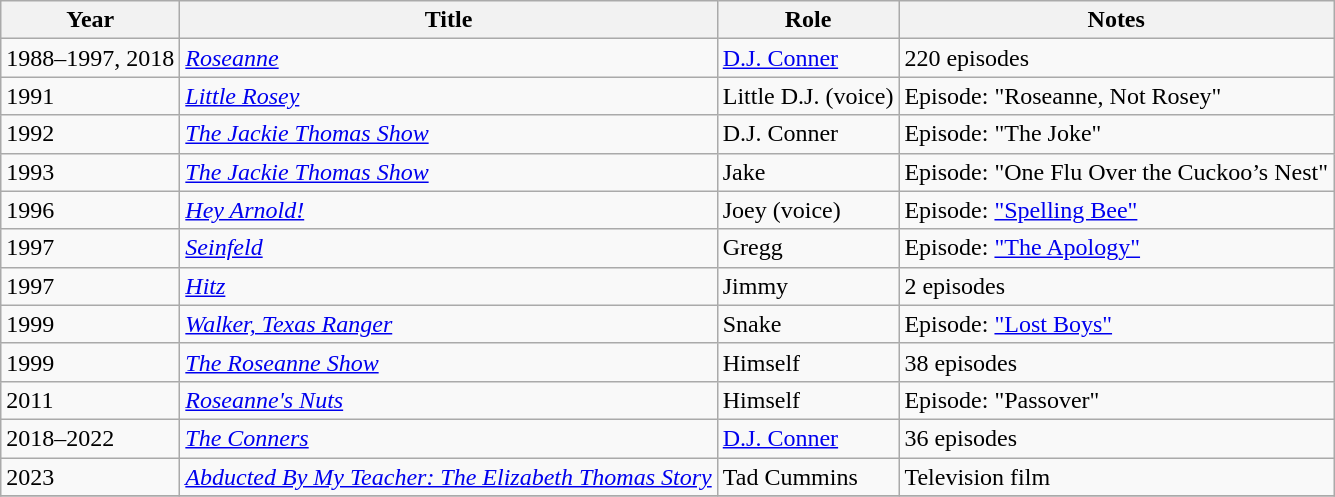<table class="wikitable sortable">
<tr>
<th>Year</th>
<th>Title</th>
<th>Role</th>
<th>Notes</th>
</tr>
<tr>
<td>1988–1997, 2018</td>
<td><em><a href='#'>Roseanne</a></em></td>
<td><a href='#'>D.J. Conner</a></td>
<td>220 episodes</td>
</tr>
<tr>
<td>1991</td>
<td><em><a href='#'>Little Rosey</a></em></td>
<td>Little D.J. (voice)</td>
<td>Episode: "Roseanne, Not Rosey"</td>
</tr>
<tr>
<td>1992</td>
<td><em><a href='#'>The Jackie Thomas Show</a></em></td>
<td>D.J. Conner</td>
<td>Episode: "The Joke"</td>
</tr>
<tr>
<td>1993</td>
<td><em><a href='#'>The Jackie Thomas Show</a></em></td>
<td>Jake</td>
<td>Episode: "One Flu Over the Cuckoo’s Nest"</td>
</tr>
<tr>
<td>1996</td>
<td><em><a href='#'>Hey Arnold!</a></em></td>
<td>Joey (voice)</td>
<td>Episode: <a href='#'>"Spelling Bee"</a></td>
</tr>
<tr>
<td>1997</td>
<td><em><a href='#'>Seinfeld</a></em></td>
<td>Gregg</td>
<td>Episode: <a href='#'>"The Apology"</a></td>
</tr>
<tr>
<td>1997</td>
<td><em><a href='#'>Hitz</a></em></td>
<td>Jimmy</td>
<td>2 episodes</td>
</tr>
<tr>
<td>1999</td>
<td><em><a href='#'>Walker, Texas Ranger</a></em></td>
<td>Snake</td>
<td>Episode: <a href='#'>"Lost Boys"</a></td>
</tr>
<tr>
<td>1999</td>
<td><em><a href='#'>The Roseanne Show</a></em></td>
<td>Himself</td>
<td>38 episodes</td>
</tr>
<tr>
<td>2011</td>
<td><em><a href='#'>Roseanne's Nuts</a></em></td>
<td>Himself</td>
<td>Episode: "Passover"</td>
</tr>
<tr>
<td>2018–2022</td>
<td><em><a href='#'>The Conners</a></em></td>
<td><a href='#'>D.J. Conner</a></td>
<td>36 episodes</td>
</tr>
<tr>
<td>2023</td>
<td><em><a href='#'>Abducted By My Teacher: The Elizabeth Thomas Story</a></em></td>
<td>Tad Cummins</td>
<td>Television film</td>
</tr>
<tr>
</tr>
</table>
